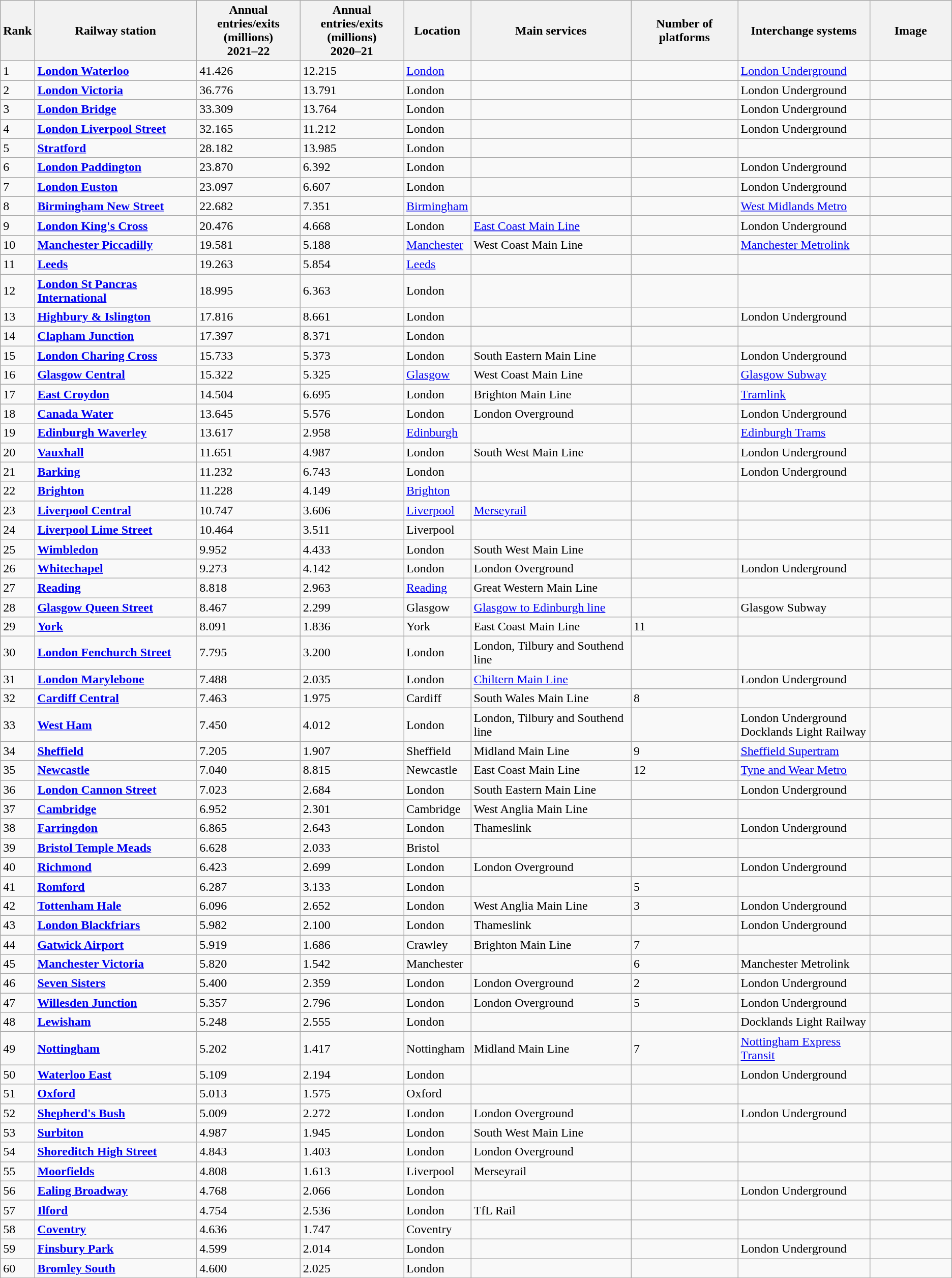<table class="wikitable sortable">
<tr>
<th>Rank</th>
<th>Railway station</th>
<th>Annual entries/exits<br>(millions)<br>2021–22</th>
<th>Annual entries/exits<br>(millions)<br>2020–21</th>
<th>Location</th>
<th>Main services</th>
<th>Number of platforms</th>
<th>Interchange systems</th>
<th style="width:100px;">Image</th>
</tr>
<tr>
<td>1</td>
<td><strong><a href='#'>London Waterloo</a></strong></td>
<td>41.426</td>
<td>12.215</td>
<td><a href='#'>London</a></td>
<td></td>
<td></td>
<td><a href='#'>London Underground</a></td>
<td></td>
</tr>
<tr>
<td>2</td>
<td><strong><a href='#'>London Victoria</a></strong></td>
<td>36.776</td>
<td>13.791</td>
<td>London</td>
<td></td>
<td></td>
<td>London Underground</td>
<td></td>
</tr>
<tr>
<td>3</td>
<td><strong><a href='#'>London Bridge</a></strong></td>
<td>33.309</td>
<td>13.764</td>
<td>London</td>
<td></td>
<td></td>
<td>London Underground</td>
<td></td>
</tr>
<tr>
<td>4</td>
<td><strong><a href='#'>London Liverpool Street</a></strong></td>
<td>32.165</td>
<td>11.212</td>
<td>London</td>
<td></td>
<td></td>
<td>London Underground</td>
<td></td>
</tr>
<tr>
<td>5</td>
<td><strong><a href='#'>Stratford</a></strong></td>
<td>28.182</td>
<td>13.985</td>
<td>London</td>
<td></td>
<td></td>
<td></td>
<td></td>
</tr>
<tr>
<td>6</td>
<td><strong><a href='#'>London Paddington</a></strong></td>
<td>23.870</td>
<td>6.392</td>
<td>London</td>
<td></td>
<td></td>
<td>London Underground</td>
<td></td>
</tr>
<tr>
<td>7</td>
<td><strong><a href='#'>London Euston</a></strong></td>
<td>23.097</td>
<td>6.607</td>
<td>London</td>
<td></td>
<td></td>
<td>London Underground</td>
<td></td>
</tr>
<tr>
<td>8</td>
<td><strong><a href='#'>Birmingham New Street</a></strong></td>
<td>22.682</td>
<td>7.351</td>
<td><a href='#'>Birmingham</a></td>
<td></td>
<td></td>
<td><a href='#'>West Midlands Metro</a></td>
<td></td>
</tr>
<tr>
<td>9</td>
<td><strong><a href='#'>London King's Cross</a></strong></td>
<td>20.476</td>
<td>4.668</td>
<td>London</td>
<td><a href='#'>East Coast Main Line</a></td>
<td></td>
<td>London Underground</td>
<td></td>
</tr>
<tr>
<td>10</td>
<td><strong><a href='#'>Manchester Piccadilly</a></strong></td>
<td>19.581</td>
<td>5.188</td>
<td><a href='#'>Manchester</a></td>
<td>West Coast Main Line</td>
<td></td>
<td><a href='#'>Manchester Metrolink</a></td>
<td></td>
</tr>
<tr>
<td>11</td>
<td><strong><a href='#'>Leeds</a></strong></td>
<td>19.263</td>
<td>5.854</td>
<td><a href='#'>Leeds</a></td>
<td></td>
<td></td>
<td></td>
<td></td>
</tr>
<tr>
<td>12</td>
<td><strong><a href='#'>London St Pancras International</a></strong></td>
<td>18.995</td>
<td>6.363</td>
<td>London</td>
<td></td>
<td></td>
<td></td>
<td></td>
</tr>
<tr>
<td>13</td>
<td><strong><a href='#'>Highbury & Islington</a></strong></td>
<td>17.816</td>
<td>8.661</td>
<td>London</td>
<td></td>
<td></td>
<td>London Underground</td>
<td></td>
</tr>
<tr>
<td>14</td>
<td><strong><a href='#'>Clapham Junction</a></strong></td>
<td>17.397</td>
<td>8.371</td>
<td>London</td>
<td></td>
<td></td>
<td></td>
<td></td>
</tr>
<tr>
<td>15</td>
<td><strong><a href='#'>London Charing Cross</a></strong></td>
<td>15.733</td>
<td>5.373</td>
<td>London</td>
<td>South Eastern Main Line</td>
<td></td>
<td>London Underground</td>
<td></td>
</tr>
<tr>
<td>16</td>
<td><strong><a href='#'>Glasgow Central</a></strong></td>
<td>15.322</td>
<td>5.325</td>
<td><a href='#'>Glasgow</a></td>
<td>West Coast Main Line</td>
<td></td>
<td><a href='#'>Glasgow Subway</a></td>
<td></td>
</tr>
<tr>
<td>17</td>
<td><strong><a href='#'>East Croydon</a></strong></td>
<td>14.504</td>
<td>6.695</td>
<td>London</td>
<td>Brighton Main Line</td>
<td></td>
<td><a href='#'>Tramlink</a></td>
<td></td>
</tr>
<tr>
<td>18</td>
<td><strong><a href='#'>Canada Water</a></strong></td>
<td>13.645</td>
<td>5.576</td>
<td>London</td>
<td>London Overground</td>
<td></td>
<td>London Underground</td>
<td></td>
</tr>
<tr>
<td>19</td>
<td><strong><a href='#'>Edinburgh Waverley</a></strong></td>
<td>13.617</td>
<td>2.958</td>
<td><a href='#'>Edinburgh</a></td>
<td></td>
<td></td>
<td><a href='#'>Edinburgh Trams</a></td>
<td></td>
</tr>
<tr>
<td>20</td>
<td><strong><a href='#'>Vauxhall</a></strong></td>
<td>11.651</td>
<td>4.987</td>
<td>London</td>
<td>South West Main Line</td>
<td></td>
<td>London Underground</td>
<td></td>
</tr>
<tr>
<td>21</td>
<td><strong><a href='#'>Barking</a></strong></td>
<td>11.232</td>
<td>6.743</td>
<td>London</td>
<td></td>
<td></td>
<td>London Underground</td>
<td></td>
</tr>
<tr>
<td>22</td>
<td><strong><a href='#'>Brighton</a></strong></td>
<td>11.228</td>
<td>4.149</td>
<td><a href='#'>Brighton</a></td>
<td></td>
<td></td>
<td></td>
<td></td>
</tr>
<tr>
<td>23</td>
<td><strong><a href='#'>Liverpool Central</a></strong></td>
<td>10.747</td>
<td>3.606</td>
<td><a href='#'>Liverpool</a></td>
<td><a href='#'>Merseyrail</a></td>
<td></td>
<td></td>
<td></td>
</tr>
<tr>
<td>24</td>
<td><strong><a href='#'>Liverpool Lime Street</a></strong></td>
<td>10.464</td>
<td>3.511</td>
<td>Liverpool</td>
<td></td>
<td></td>
<td></td>
<td></td>
</tr>
<tr>
<td>25</td>
<td><strong><a href='#'>Wimbledon</a></strong></td>
<td>9.952</td>
<td>4.433</td>
<td>London</td>
<td>South West Main Line</td>
<td></td>
<td></td>
<td></td>
</tr>
<tr>
<td>26</td>
<td><strong><a href='#'>Whitechapel</a></strong></td>
<td>9.273</td>
<td>4.142</td>
<td>London</td>
<td>London Overground</td>
<td></td>
<td>London Underground</td>
<td></td>
</tr>
<tr>
<td>27</td>
<td><strong><a href='#'>Reading</a></strong></td>
<td>8.818</td>
<td>2.963</td>
<td><a href='#'>Reading</a></td>
<td>Great Western Main Line</td>
<td></td>
<td></td>
<td></td>
</tr>
<tr>
<td>28</td>
<td><strong><a href='#'>Glasgow Queen Street</a></strong></td>
<td>8.467</td>
<td>2.299</td>
<td>Glasgow</td>
<td><a href='#'>Glasgow to Edinburgh line</a></td>
<td></td>
<td>Glasgow Subway</td>
<td></td>
</tr>
<tr>
<td>29</td>
<td><a href='#'><strong>York</strong></a></td>
<td>8.091</td>
<td>1.836</td>
<td>York</td>
<td>East Coast Main Line</td>
<td>11</td>
<td></td>
<td></td>
</tr>
<tr>
<td>30</td>
<td><strong><a href='#'>London Fenchurch Street</a></strong></td>
<td>7.795</td>
<td>3.200</td>
<td>London</td>
<td>London, Tilbury and Southend line</td>
<td></td>
<td></td>
<td></td>
</tr>
<tr>
<td>31</td>
<td><strong><a href='#'>London Marylebone</a></strong></td>
<td>7.488</td>
<td>2.035</td>
<td>London</td>
<td><a href='#'>Chiltern Main Line</a></td>
<td></td>
<td>London Underground</td>
<td></td>
</tr>
<tr>
<td>32</td>
<td><strong><a href='#'>Cardiff Central</a></strong></td>
<td>7.463</td>
<td>1.975</td>
<td>Cardiff</td>
<td>South Wales Main Line</td>
<td>8</td>
<td></td>
<td></td>
</tr>
<tr>
<td>33</td>
<td><strong><a href='#'>West Ham</a></strong></td>
<td>7.450</td>
<td>4.012</td>
<td>London</td>
<td>London, Tilbury and Southend line</td>
<td></td>
<td>London Underground<br>Docklands Light Railway</td>
<td></td>
</tr>
<tr>
<td>34</td>
<td><strong><a href='#'>Sheffield</a></strong></td>
<td>7.205</td>
<td>1.907</td>
<td>Sheffield</td>
<td>Midland Main Line</td>
<td>9</td>
<td><a href='#'>Sheffield Supertram</a></td>
<td></td>
</tr>
<tr>
<td>35</td>
<td><strong><a href='#'>Newcastle</a></strong></td>
<td>7.040</td>
<td>8.815</td>
<td>Newcastle</td>
<td>East Coast Main Line</td>
<td>12</td>
<td><a href='#'>Tyne and Wear Metro</a></td>
<td></td>
</tr>
<tr>
<td>36</td>
<td><strong><a href='#'>London Cannon Street</a></strong></td>
<td>7.023</td>
<td>2.684</td>
<td>London</td>
<td>South Eastern Main Line</td>
<td></td>
<td>London Underground</td>
<td></td>
</tr>
<tr>
<td>37</td>
<td><strong><a href='#'>Cambridge</a></strong></td>
<td>6.952</td>
<td>2.301</td>
<td>Cambridge</td>
<td>West Anglia Main Line</td>
<td></td>
<td></td>
<td></td>
</tr>
<tr>
<td>38</td>
<td><strong><a href='#'>Farringdon</a></strong></td>
<td>6.865</td>
<td>2.643</td>
<td>London</td>
<td>Thameslink</td>
<td></td>
<td>London Underground</td>
<td></td>
</tr>
<tr>
<td>39</td>
<td><strong><a href='#'>Bristol Temple Meads</a></strong></td>
<td>6.628</td>
<td>2.033</td>
<td>Bristol</td>
<td></td>
<td></td>
<td></td>
<td></td>
</tr>
<tr>
<td>40</td>
<td><strong><a href='#'>Richmond</a></strong></td>
<td>6.423</td>
<td>2.699</td>
<td>London</td>
<td>London Overground</td>
<td></td>
<td>London Underground</td>
<td></td>
</tr>
<tr>
<td>41</td>
<td><strong><a href='#'>Romford</a></strong></td>
<td>6.287</td>
<td>3.133</td>
<td>London</td>
<td></td>
<td>5</td>
<td></td>
<td></td>
</tr>
<tr>
<td>42</td>
<td><strong><a href='#'>Tottenham Hale</a></strong></td>
<td>6.096</td>
<td>2.652</td>
<td>London</td>
<td>West Anglia Main Line</td>
<td>3</td>
<td>London Underground</td>
<td></td>
</tr>
<tr>
<td>43</td>
<td><strong><a href='#'>London Blackfriars</a></strong></td>
<td>5.982</td>
<td>2.100</td>
<td>London</td>
<td>Thameslink</td>
<td></td>
<td>London Underground</td>
<td></td>
</tr>
<tr>
<td>44</td>
<td><strong><a href='#'>Gatwick Airport</a></strong></td>
<td>5.919</td>
<td>1.686</td>
<td>Crawley</td>
<td>Brighton Main Line</td>
<td>7</td>
<td></td>
<td></td>
</tr>
<tr>
<td>45</td>
<td><strong><a href='#'>Manchester Victoria</a></strong></td>
<td>5.820</td>
<td>1.542</td>
<td>Manchester</td>
<td></td>
<td>6</td>
<td>Manchester Metrolink</td>
<td></td>
</tr>
<tr>
<td>46</td>
<td><strong><a href='#'>Seven Sisters</a></strong></td>
<td>5.400</td>
<td>2.359</td>
<td>London</td>
<td>London Overground</td>
<td>2</td>
<td>London Underground</td>
<td></td>
</tr>
<tr>
<td>47</td>
<td><strong><a href='#'>Willesden Junction</a></strong></td>
<td>5.357</td>
<td>2.796</td>
<td>London</td>
<td>London Overground</td>
<td>5</td>
<td>London Underground</td>
<td></td>
</tr>
<tr>
<td>48</td>
<td><strong><a href='#'>Lewisham</a></strong></td>
<td>5.248</td>
<td>2.555</td>
<td>London</td>
<td></td>
<td></td>
<td>Docklands Light Railway</td>
<td></td>
</tr>
<tr>
<td>49</td>
<td><strong><a href='#'>Nottingham</a></strong></td>
<td>5.202</td>
<td>1.417</td>
<td>Nottingham</td>
<td>Midland Main Line</td>
<td>7</td>
<td><a href='#'>Nottingham Express Transit</a></td>
<td></td>
</tr>
<tr>
<td>50</td>
<td><strong><a href='#'>Waterloo East</a></strong></td>
<td>5.109</td>
<td>2.194</td>
<td>London</td>
<td></td>
<td></td>
<td>London Underground</td>
<td></td>
</tr>
<tr>
<td>51</td>
<td><strong><a href='#'>Oxford</a></strong></td>
<td>5.013</td>
<td>1.575</td>
<td>Oxford</td>
<td></td>
<td></td>
<td></td>
<td></td>
</tr>
<tr>
<td>52</td>
<td><strong><a href='#'>Shepherd's Bush</a></strong></td>
<td>5.009</td>
<td>2.272</td>
<td>London</td>
<td>London Overground</td>
<td></td>
<td>London Underground</td>
<td></td>
</tr>
<tr>
<td>53</td>
<td><strong><a href='#'>Surbiton</a></strong></td>
<td>4.987</td>
<td>1.945</td>
<td>London</td>
<td>South West Main Line</td>
<td></td>
<td></td>
<td></td>
</tr>
<tr>
<td>54</td>
<td><strong><a href='#'>Shoreditch High Street</a></strong></td>
<td>4.843</td>
<td>1.403</td>
<td>London</td>
<td>London Overground</td>
<td></td>
<td></td>
<td></td>
</tr>
<tr>
<td>55</td>
<td><strong><a href='#'>Moorfields</a></strong></td>
<td>4.808</td>
<td>1.613</td>
<td>Liverpool</td>
<td>Merseyrail</td>
<td></td>
<td></td>
<td></td>
</tr>
<tr>
<td>56</td>
<td><strong><a href='#'>Ealing Broadway</a></strong></td>
<td>4.768</td>
<td>2.066</td>
<td>London</td>
<td></td>
<td></td>
<td>London Underground</td>
<td></td>
</tr>
<tr>
<td>57</td>
<td><strong><a href='#'>Ilford</a></strong></td>
<td>4.754</td>
<td>2.536</td>
<td>London</td>
<td>TfL Rail</td>
<td></td>
<td></td>
<td></td>
</tr>
<tr>
<td>58</td>
<td><strong><a href='#'>Coventry</a></strong></td>
<td>4.636</td>
<td>1.747</td>
<td>Coventry</td>
<td></td>
<td></td>
<td></td>
<td></td>
</tr>
<tr>
<td>59</td>
<td><strong><a href='#'>Finsbury Park</a></strong></td>
<td>4.599</td>
<td>2.014</td>
<td>London</td>
<td></td>
<td></td>
<td>London Underground</td>
<td></td>
</tr>
<tr>
<td>60</td>
<td><strong><a href='#'>Bromley South</a></strong></td>
<td>4.600</td>
<td>2.025</td>
<td>London</td>
<td></td>
<td></td>
<td></td>
<td></td>
</tr>
</table>
